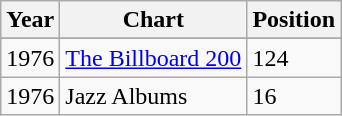<table class="wikitable" border="1">
<tr>
<th>Year</th>
<th>Chart</th>
<th>Position</th>
</tr>
<tr>
</tr>
<tr>
<td>1976</td>
<td><a href='#'>The Billboard 200</a></td>
<td>124</td>
</tr>
<tr>
<td>1976</td>
<td>Jazz Albums</td>
<td>16</td>
</tr>
</table>
